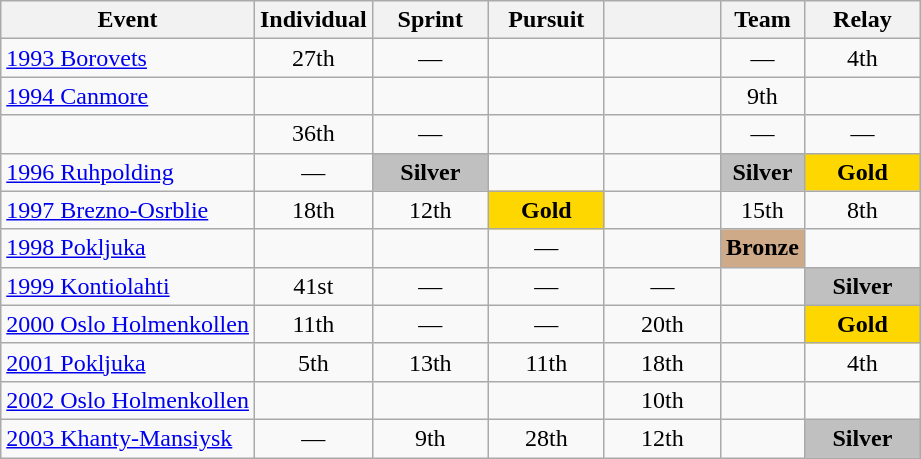<table class="wikitable" style="text-align: center;">
<tr ">
<th>Event</th>
<th style="width:70px;">Individual</th>
<th style="width:70px;">Sprint</th>
<th style="width:70px;">Pursuit</th>
<th style="width:70px;"></th>
<th>Team</th>
<th style="width:70px;">Relay</th>
</tr>
<tr>
<td align=left> <a href='#'>1993 Borovets</a></td>
<td>27th</td>
<td>—</td>
<td></td>
<td></td>
<td>—</td>
<td>4th</td>
</tr>
<tr>
<td align=left> <a href='#'>1994 Canmore</a></td>
<td></td>
<td></td>
<td></td>
<td></td>
<td>9th</td>
<td></td>
</tr>
<tr>
<td align=left></td>
<td>36th</td>
<td>—</td>
<td></td>
<td></td>
<td>—</td>
<td>—</td>
</tr>
<tr>
<td align=left> <a href='#'>1996 Ruhpolding</a></td>
<td>—</td>
<td style="background:silver;"><strong>Silver</strong></td>
<td></td>
<td></td>
<td style="background:silver;"><strong>Silver</strong></td>
<td style="background:gold;"><strong>Gold</strong></td>
</tr>
<tr>
<td align=left> <a href='#'>1997 Brezno-Osrblie</a></td>
<td>18th</td>
<td>12th</td>
<td style="background:gold;"><strong>Gold</strong></td>
<td></td>
<td>15th</td>
<td>8th</td>
</tr>
<tr>
<td align=left> <a href='#'>1998 Pokljuka</a></td>
<td></td>
<td></td>
<td>—</td>
<td></td>
<td style="background:#cfaa88;"><strong>Bronze</strong></td>
<td></td>
</tr>
<tr>
<td align=left> <a href='#'>1999 Kontiolahti</a></td>
<td>41st</td>
<td>—</td>
<td>—</td>
<td>—</td>
<td></td>
<td style="background:silver;"><strong>Silver</strong></td>
</tr>
<tr>
<td align=left> <a href='#'>2000 Oslo Holmenkollen</a></td>
<td>11th</td>
<td>—</td>
<td>—</td>
<td>20th</td>
<td></td>
<td style="background:gold;"><strong>Gold</strong></td>
</tr>
<tr>
<td align=left> <a href='#'>2001 Pokljuka</a></td>
<td>5th</td>
<td>13th</td>
<td>11th</td>
<td>18th</td>
<td></td>
<td>4th</td>
</tr>
<tr>
<td align=left> <a href='#'>2002 Oslo Holmenkollen</a></td>
<td></td>
<td></td>
<td></td>
<td>10th</td>
<td></td>
<td></td>
</tr>
<tr>
<td align=left> <a href='#'>2003 Khanty-Mansiysk</a></td>
<td>—</td>
<td>9th</td>
<td>28th</td>
<td>12th</td>
<td></td>
<td style="background:silver;"><strong>Silver</strong></td>
</tr>
</table>
